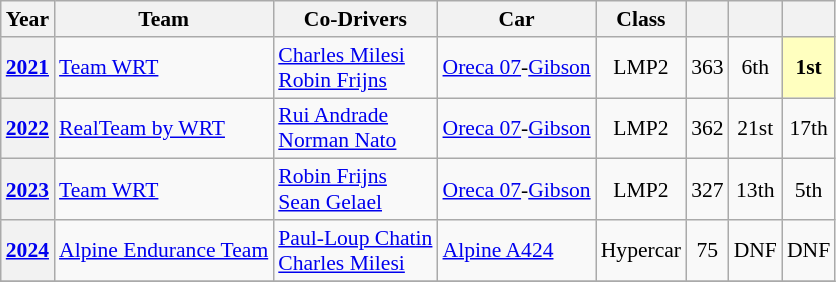<table class="wikitable" style="text-align:center; font-size:90%">
<tr>
<th scope="col">Year</th>
<th scope="col">Team</th>
<th scope="col">Co-Drivers</th>
<th scope="col">Car</th>
<th scope="col">Class</th>
<th scope="col"></th>
<th scope="col"></th>
<th scope="col"></th>
</tr>
<tr>
<th><a href='#'>2021</a></th>
<td align="left"nowrap> <a href='#'>Team WRT</a></td>
<td align="left"nowrap> <a href='#'>Charles Milesi</a><br> <a href='#'>Robin Frijns</a></td>
<td align="left"nowrap><a href='#'>Oreca 07</a>-<a href='#'>Gibson</a></td>
<td>LMP2</td>
<td>363</td>
<td>6th</td>
<td style="background:#FFFFBF;"><strong>1st</strong></td>
</tr>
<tr>
<th><a href='#'>2022</a></th>
<td align="left"nowrap> <a href='#'>RealTeam by WRT</a></td>
<td align="left"nowrap> <a href='#'>Rui Andrade</a><br> <a href='#'>Norman Nato</a></td>
<td align="left"nowrap><a href='#'>Oreca 07</a>-<a href='#'>Gibson</a></td>
<td>LMP2</td>
<td>362</td>
<td>21st</td>
<td>17th</td>
</tr>
<tr>
<th><a href='#'>2023</a></th>
<td align="left"nowrap> <a href='#'>Team WRT</a></td>
<td align="left"nowrap> <a href='#'>Robin Frijns</a><br> <a href='#'>Sean Gelael</a></td>
<td align="left"nowrap><a href='#'>Oreca 07</a>-<a href='#'>Gibson</a></td>
<td>LMP2</td>
<td>327</td>
<td>13th</td>
<td>5th</td>
</tr>
<tr>
<th><a href='#'>2024</a></th>
<td align="left"nowrap> <a href='#'>Alpine Endurance Team</a></td>
<td align="left"nowrap> <a href='#'>Paul-Loup Chatin</a><br> <a href='#'>Charles Milesi</a></td>
<td align="left"nowrap><a href='#'>Alpine A424</a></td>
<td>Hypercar</td>
<td>75</td>
<td>DNF</td>
<td>DNF</td>
</tr>
<tr>
</tr>
</table>
